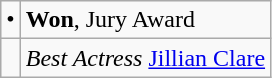<table class="wikitable">
<tr>
<td>•</td>
<td><strong>Won</strong>, Jury Award</td>
</tr>
<tr>
<td></td>
<td><em>Best Actress</em> <a href='#'>Jillian Clare</a></td>
</tr>
</table>
